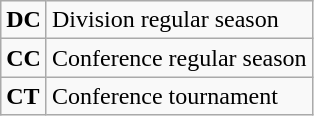<table class="wikitable">
<tr>
<td><strong>DC</strong></td>
<td>Division regular season</td>
</tr>
<tr>
<td><strong>CC</strong></td>
<td>Conference regular season</td>
</tr>
<tr>
<td><strong>CT</strong></td>
<td>Conference tournament</td>
</tr>
</table>
